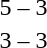<table style="text-align:center">
<tr>
<th width=200></th>
<th width=100></th>
<th width=200></th>
</tr>
<tr>
<td align=right><strong></strong></td>
<td>5 – 3</td>
<td align=left></td>
</tr>
<tr>
<td align=right></td>
<td>3 – 3</td>
<td align=left></td>
</tr>
</table>
